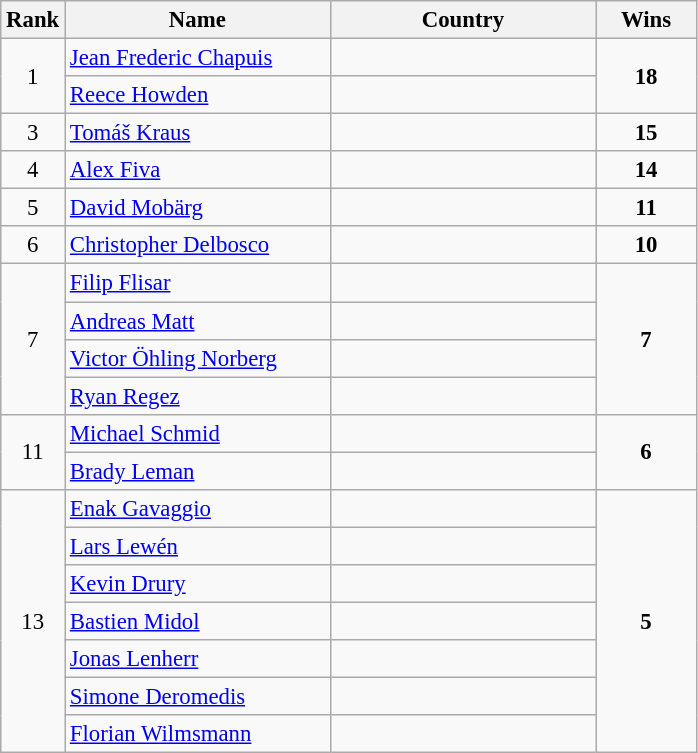<table class="wikitable" style="font-size:95%;">
<tr>
<th width="30">Rank</th>
<th width="170">Name</th>
<th width="170">Country</th>
<th width="60">Wins</th>
</tr>
<tr>
<td align=center rowspan=2>1</td>
<td><a href='#'>Jean Frederic Chapuis</a></td>
<td></td>
<td align=center rowspan=2><strong>18</strong></td>
</tr>
<tr>
<td><a href='#'>Reece Howden</a></td>
<td></td>
</tr>
<tr>
<td align=center>3</td>
<td><a href='#'>Tomáš Kraus</a></td>
<td></td>
<td align=center><strong>15</strong></td>
</tr>
<tr>
<td align=center>4</td>
<td><a href='#'>Alex Fiva</a></td>
<td></td>
<td align=center><strong>14</strong></td>
</tr>
<tr>
<td align=center>5</td>
<td><a href='#'>David Mobärg</a></td>
<td></td>
<td align=center><strong>11</strong></td>
</tr>
<tr>
<td align=center>6</td>
<td><a href='#'>Christopher Delbosco</a></td>
<td></td>
<td align=center><strong>10</strong></td>
</tr>
<tr>
<td align=center rowspan=4>7</td>
<td><a href='#'>Filip Flisar</a></td>
<td></td>
<td align=center rowspan=4><strong>7</strong></td>
</tr>
<tr>
<td><a href='#'>Andreas Matt</a></td>
<td></td>
</tr>
<tr>
<td><a href='#'>Victor Öhling Norberg</a></td>
<td></td>
</tr>
<tr>
<td><a href='#'>Ryan Regez</a></td>
<td></td>
</tr>
<tr>
<td align=center rowspan=2>11</td>
<td><a href='#'>Michael Schmid</a></td>
<td></td>
<td align=center rowspan=2><strong>6</strong></td>
</tr>
<tr>
<td><a href='#'>Brady Leman</a></td>
<td></td>
</tr>
<tr>
<td align=center rowspan=7>13</td>
<td><a href='#'>Enak Gavaggio</a></td>
<td></td>
<td align=center rowspan=7><strong>5</strong></td>
</tr>
<tr>
<td><a href='#'>Lars Lewén</a></td>
<td></td>
</tr>
<tr>
<td><a href='#'>Kevin Drury</a></td>
<td></td>
</tr>
<tr>
<td><a href='#'>Bastien Midol</a></td>
<td></td>
</tr>
<tr>
<td><a href='#'>Jonas Lenherr</a></td>
<td></td>
</tr>
<tr>
<td><a href='#'>Simone Deromedis</a></td>
<td></td>
</tr>
<tr>
<td><a href='#'>Florian Wilmsmann</a></td>
<td></td>
</tr>
</table>
